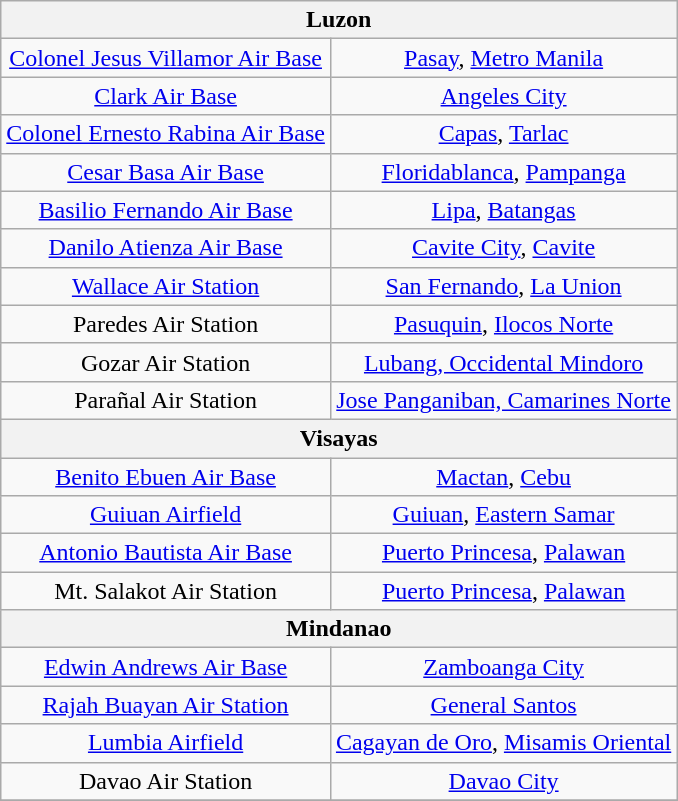<table class="wikitable">
<tr>
<th colspan=2>Luzon</th>
</tr>
<tr style="text-align:center;">
<td><a href='#'>Colonel Jesus Villamor Air Base</a></td>
<td><a href='#'>Pasay</a>, <a href='#'>Metro Manila</a></td>
</tr>
<tr style="text-align:center;">
<td><a href='#'>Clark Air Base</a></td>
<td><a href='#'>Angeles City</a></td>
</tr>
<tr style="text-align:center;">
<td><a href='#'>Colonel Ernesto Rabina Air Base</a></td>
<td><a href='#'>Capas</a>, <a href='#'>Tarlac</a></td>
</tr>
<tr style="text-align:center;">
<td><a href='#'>Cesar Basa Air Base</a></td>
<td><a href='#'>Floridablanca</a>, <a href='#'>Pampanga</a></td>
</tr>
<tr style="text-align:center;">
<td><a href='#'>Basilio Fernando Air Base</a></td>
<td><a href='#'>Lipa</a>, <a href='#'>Batangas</a></td>
</tr>
<tr style="text-align:center;">
<td><a href='#'>Danilo Atienza Air Base</a></td>
<td><a href='#'>Cavite City</a>, <a href='#'>Cavite</a></td>
</tr>
<tr style="text-align:center;">
<td><a href='#'>Wallace Air Station</a></td>
<td><a href='#'>San Fernando</a>, <a href='#'>La Union</a></td>
</tr>
<tr style="text-align:center;">
<td>Paredes Air Station</td>
<td><a href='#'>Pasuquin</a>, <a href='#'>Ilocos Norte</a></td>
</tr>
<tr style="text-align:center;">
<td>Gozar Air Station</td>
<td><a href='#'>Lubang, Occidental Mindoro</a></td>
</tr>
<tr style="text-align:center;">
<td>Parañal Air Station</td>
<td><a href='#'>Jose Panganiban, Camarines Norte</a></td>
</tr>
<tr>
<th colspan=2>Visayas</th>
</tr>
<tr style="text-align:center;">
<td><a href='#'>Benito Ebuen Air Base</a></td>
<td><a href='#'>Mactan</a>, <a href='#'>Cebu</a></td>
</tr>
<tr style="text-align:center;">
<td><a href='#'>Guiuan Airfield</a></td>
<td><a href='#'>Guiuan</a>, <a href='#'>Eastern Samar</a></td>
</tr>
<tr style="text-align:center;">
<td><a href='#'>Antonio Bautista Air Base</a></td>
<td><a href='#'>Puerto Princesa</a>, <a href='#'>Palawan</a></td>
</tr>
<tr style="text-align:center;">
<td>Mt. Salakot Air Station</td>
<td><a href='#'>Puerto Princesa</a>, <a href='#'>Palawan</a></td>
</tr>
<tr>
<th colspan=2>Mindanao</th>
</tr>
<tr style="text-align:center;">
<td><a href='#'>Edwin Andrews Air Base</a></td>
<td><a href='#'>Zamboanga City</a></td>
</tr>
<tr style="text-align:center;">
<td><a href='#'>Rajah Buayan Air Station</a></td>
<td><a href='#'>General Santos</a></td>
</tr>
<tr style="text-align:center;">
<td><a href='#'>Lumbia Airfield</a></td>
<td><a href='#'>Cagayan de Oro</a>, <a href='#'>Misamis Oriental</a></td>
</tr>
<tr style="text-align:center;">
<td>Davao Air Station</td>
<td><a href='#'>Davao City</a></td>
</tr>
<tr>
</tr>
</table>
